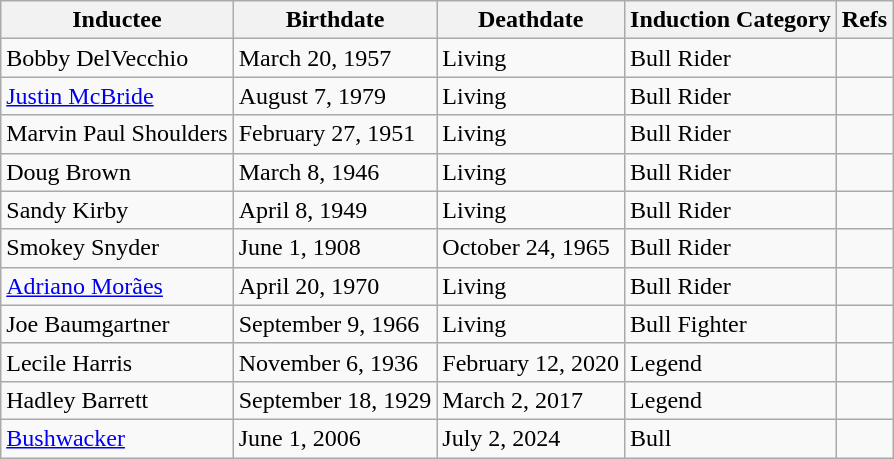<table class="wikitable">
<tr>
<th>Inductee</th>
<th>Birthdate</th>
<th>Deathdate</th>
<th>Induction Category</th>
<th>Refs</th>
</tr>
<tr>
<td>Bobby DelVecchio</td>
<td>March 20, 1957</td>
<td>Living</td>
<td>Bull Rider</td>
<td></td>
</tr>
<tr>
<td><a href='#'>Justin McBride</a></td>
<td>August 7, 1979</td>
<td>Living</td>
<td>Bull Rider</td>
<td></td>
</tr>
<tr>
<td>Marvin Paul Shoulders</td>
<td>February 27, 1951</td>
<td>Living</td>
<td>Bull Rider</td>
<td></td>
</tr>
<tr>
<td>Doug Brown</td>
<td>March 8, 1946</td>
<td>Living</td>
<td>Bull Rider</td>
<td></td>
</tr>
<tr>
<td>Sandy Kirby</td>
<td>April 8, 1949</td>
<td>Living</td>
<td>Bull Rider</td>
<td></td>
</tr>
<tr>
<td>Smokey Snyder</td>
<td>June 1, 1908</td>
<td>October 24, 1965</td>
<td>Bull Rider</td>
<td></td>
</tr>
<tr>
<td><a href='#'>Adriano Morães</a></td>
<td>April 20, 1970</td>
<td>Living</td>
<td>Bull Rider</td>
<td></td>
</tr>
<tr>
<td>Joe Baumgartner</td>
<td>September 9, 1966</td>
<td>Living</td>
<td>Bull Fighter</td>
<td></td>
</tr>
<tr>
<td>Lecile Harris</td>
<td>November 6, 1936</td>
<td>February 12, 2020</td>
<td>Legend</td>
<td></td>
</tr>
<tr>
<td>Hadley Barrett</td>
<td>September 18, 1929</td>
<td>March 2, 2017</td>
<td>Legend</td>
<td></td>
</tr>
<tr>
<td><a href='#'>Bushwacker</a></td>
<td>June 1, 2006</td>
<td>July 2, 2024</td>
<td>Bull</td>
<td></td>
</tr>
</table>
